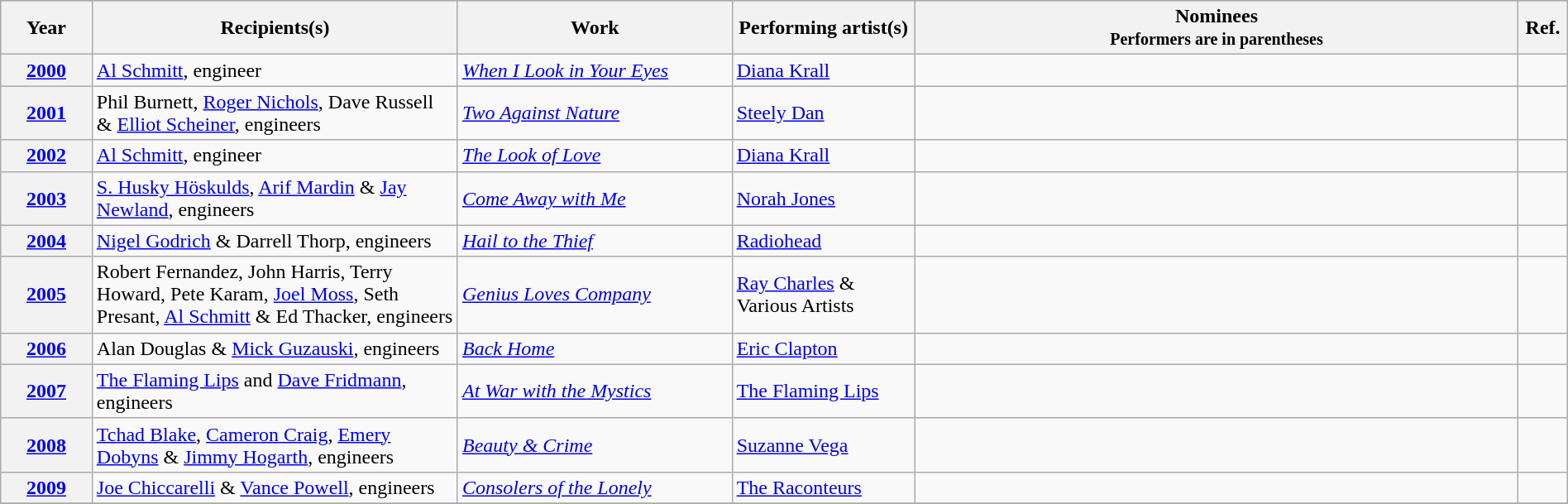<table class="wikitable sortable" width="100%">
<tr bgcolor="#bebebe">
<th width="5%">Year</th>
<th width="20%">Recipients(s)</th>
<th width="15%">Work</th>
<th width="10%">Performing artist(s)</th>
<th width="33%" class=unsortable>Nominees<br><small>Performers are in parentheses</small></th>
<th width="2%" class=unsortable>Ref.</th>
</tr>
<tr>
<th scope="row" style="text-align:center;"><a href='#'>2000</a></th>
<td><a href='#'>Al Schmitt</a>, engineer</td>
<td><em><a href='#'>When I Look in Your Eyes</a></em></td>
<td><a href='#'>Diana Krall</a></td>
<td></td>
<td style="text-align:center;"></td>
</tr>
<tr>
<th scope="row" style="text-align:center;"><a href='#'>2001</a></th>
<td>Phil Burnett, <a href='#'>Roger Nichols</a>, Dave Russell & <a href='#'>Elliot Scheiner</a>, engineers</td>
<td><em><a href='#'>Two Against Nature</a></em></td>
<td><a href='#'>Steely Dan</a></td>
<td></td>
<td style="text-align:center;"></td>
</tr>
<tr>
<th scope="row" style="text-align:center;"><a href='#'>2002</a></th>
<td><a href='#'>Al Schmitt</a>, engineer</td>
<td><em><a href='#'>The Look of Love</a></em></td>
<td><a href='#'>Diana Krall</a></td>
<td></td>
<td style="text-align:center;"></td>
</tr>
<tr>
<th scope="row" style="text-align:center;"><a href='#'>2003</a></th>
<td><a href='#'>S. Husky Höskulds</a>, <a href='#'>Arif Mardin</a> & <a href='#'>Jay Newland</a>, engineers</td>
<td><em><a href='#'>Come Away with Me</a></em></td>
<td><a href='#'>Norah Jones</a></td>
<td></td>
<td style="text-align:center;"></td>
</tr>
<tr>
<th scope="row" style="text-align:center;"><a href='#'>2004</a></th>
<td><a href='#'>Nigel Godrich</a> & Darrell Thorp, engineers</td>
<td><em><a href='#'>Hail to the Thief</a></em></td>
<td><a href='#'>Radiohead</a></td>
<td></td>
<td style="text-align:center;"></td>
</tr>
<tr>
<th scope="row" style="text-align:center;"><a href='#'>2005</a></th>
<td>Robert Fernandez, John Harris, Terry Howard, Pete Karam, <a href='#'>Joel Moss</a>, Seth Presant, <a href='#'>Al Schmitt</a> & Ed Thacker, engineers</td>
<td><em><a href='#'>Genius Loves Company</a></em></td>
<td><a href='#'>Ray Charles</a> & Various Artists</td>
<td></td>
<td style="text-align:center;"></td>
</tr>
<tr>
<th scope="row" style="text-align:center;"><a href='#'>2006</a></th>
<td>Alan Douglas & <a href='#'>Mick Guzauski</a>, engineers</td>
<td><em><a href='#'>Back Home</a></em></td>
<td><a href='#'>Eric Clapton</a></td>
<td></td>
<td style="text-align:center;"></td>
</tr>
<tr>
<th scope="row" style="text-align:center;"><a href='#'>2007</a></th>
<td><a href='#'>The Flaming Lips</a> and <a href='#'>Dave Fridmann</a>, engineers</td>
<td><em><a href='#'>At War with the Mystics</a></em></td>
<td><a href='#'>The Flaming Lips</a></td>
<td></td>
<td style="text-align:center;"></td>
</tr>
<tr>
<th scope="row" style="text-align:center;"><a href='#'>2008</a></th>
<td><a href='#'>Tchad Blake</a>, <a href='#'>Cameron Craig</a>, <a href='#'>Emery Dobyns</a> & <a href='#'>Jimmy Hogarth</a>, engineers</td>
<td><em><a href='#'>Beauty & Crime</a></em></td>
<td><a href='#'>Suzanne Vega</a></td>
<td></td>
<td style="text-align:center;"></td>
</tr>
<tr>
<th scope="row" style="text-align:center;"><a href='#'>2009</a></th>
<td><a href='#'>Joe Chiccarelli</a> & <a href='#'>Vance Powell</a>, engineers</td>
<td><em><a href='#'>Consolers of the Lonely</a></em></td>
<td><a href='#'>The Raconteurs</a></td>
<td></td>
<td style="text-align:center;"></td>
</tr>
<tr>
</tr>
</table>
